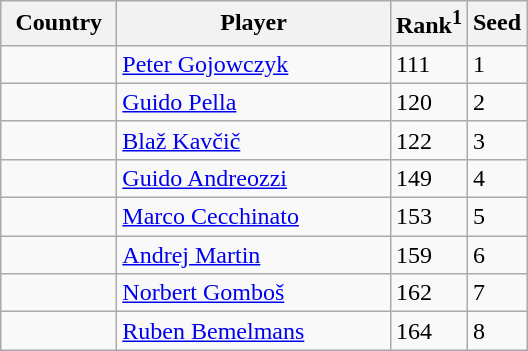<table class="sortable wikitable">
<tr>
<th width="70">Country</th>
<th width="175">Player</th>
<th>Rank<sup>1</sup></th>
<th>Seed</th>
</tr>
<tr>
<td></td>
<td><a href='#'>Peter Gojowczyk</a></td>
<td>111</td>
<td>1</td>
</tr>
<tr>
<td></td>
<td><a href='#'>Guido Pella</a></td>
<td>120</td>
<td>2</td>
</tr>
<tr>
<td></td>
<td><a href='#'>Blaž Kavčič</a></td>
<td>122</td>
<td>3</td>
</tr>
<tr>
<td></td>
<td><a href='#'>Guido Andreozzi</a></td>
<td>149</td>
<td>4</td>
</tr>
<tr>
<td></td>
<td><a href='#'>Marco Cecchinato</a></td>
<td>153</td>
<td>5</td>
</tr>
<tr>
<td></td>
<td><a href='#'>Andrej Martin</a></td>
<td>159</td>
<td>6</td>
</tr>
<tr>
<td></td>
<td><a href='#'>Norbert Gomboš</a></td>
<td>162</td>
<td>7</td>
</tr>
<tr>
<td></td>
<td><a href='#'>Ruben Bemelmans</a></td>
<td>164</td>
<td>8</td>
</tr>
</table>
